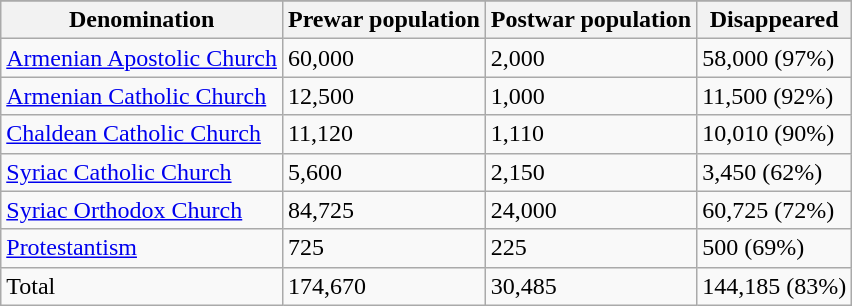<table class="wikitable">
<tr>
</tr>
<tr>
<th>Denomination</th>
<th>Prewar population</th>
<th>Postwar population</th>
<th>Disappeared</th>
</tr>
<tr>
<td><a href='#'>Armenian Apostolic Church</a></td>
<td>60,000</td>
<td>2,000</td>
<td>58,000 (97%)</td>
</tr>
<tr>
<td><a href='#'>Armenian Catholic Church</a></td>
<td>12,500</td>
<td>1,000</td>
<td>11,500 (92%)</td>
</tr>
<tr>
<td><a href='#'>Chaldean Catholic Church</a></td>
<td>11,120</td>
<td>1,110</td>
<td>10,010 (90%)</td>
</tr>
<tr>
<td><a href='#'>Syriac Catholic Church</a></td>
<td>5,600</td>
<td>2,150</td>
<td>3,450 (62%)</td>
</tr>
<tr>
<td><a href='#'>Syriac Orthodox Church</a></td>
<td>84,725</td>
<td>24,000</td>
<td>60,725 (72%)</td>
</tr>
<tr>
<td><a href='#'>Protestantism</a></td>
<td>725</td>
<td>225</td>
<td>500 (69%)</td>
</tr>
<tr>
<td>Total</td>
<td>174,670</td>
<td>30,485</td>
<td>144,185 (83%)</td>
</tr>
</table>
